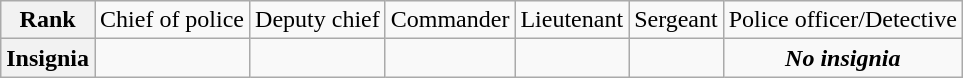<table class="wikitable">
<tr style="text-align:center;">
<th>Rank</th>
<td>Chief of police</td>
<td>Deputy chief</td>
<td>Commander</td>
<td>Lieutenant</td>
<td>Sergeant</td>
<td>Police officer/Detective</td>
</tr>
<tr style="text-align:center;">
<th>Insignia</th>
<td></td>
<td></td>
<td></td>
<td></td>
<td></td>
<td><strong><em>No insignia</em></strong></td>
</tr>
</table>
